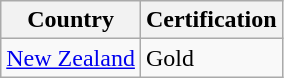<table class="wikitable">
<tr>
<th>Country</th>
<th>Certification</th>
</tr>
<tr>
<td><a href='#'>New Zealand</a></td>
<td>Gold </td>
</tr>
</table>
